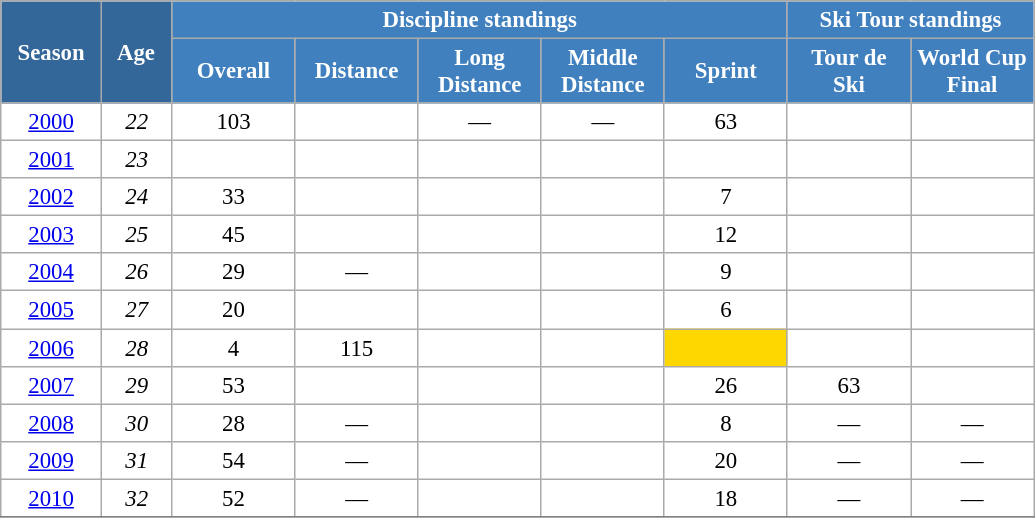<table class="wikitable" style="font-size:95%; text-align:center; border:grey solid 1px; border-collapse:collapse; background:#ffffff;">
<tr>
<th style="background-color:#369; color:white; width:60px;" rowspan="2"> Season </th>
<th style="background-color:#369; color:white; width:40px;" rowspan="2"> Age </th>
<th style="background-color:#4180be; color:white;" colspan="5">Discipline standings</th>
<th style="background-color:#4180be; color:white;" colspan="2">Ski Tour standings</th>
</tr>
<tr>
<th style="background-color:#4180be; color:white; width:75px;">Overall</th>
<th style="background-color:#4180be; color:white; width:75px;">Distance</th>
<th style="background-color:#4180be; color:white; width:75px;">Long Distance</th>
<th style="background-color:#4180be; color:white; width:75px;">Middle Distance</th>
<th style="background-color:#4180be; color:white; width:75px;">Sprint</th>
<th style="background-color:#4180be; color:white; width:75px;">Tour de<br>Ski</th>
<th style="background-color:#4180be; color:white; width:75px;">World Cup<br>Final</th>
</tr>
<tr>
<td><a href='#'>2000</a></td>
<td><em>22</em></td>
<td>103</td>
<td></td>
<td>—</td>
<td>—</td>
<td>63</td>
<td></td>
<td></td>
</tr>
<tr>
<td><a href='#'>2001</a></td>
<td><em>23</em></td>
<td></td>
<td></td>
<td></td>
<td></td>
<td></td>
<td></td>
<td></td>
</tr>
<tr>
<td><a href='#'>2002</a></td>
<td><em>24</em></td>
<td>33</td>
<td></td>
<td></td>
<td></td>
<td>7</td>
<td></td>
<td></td>
</tr>
<tr>
<td><a href='#'>2003</a></td>
<td><em>25</em></td>
<td>45</td>
<td></td>
<td></td>
<td></td>
<td>12</td>
<td></td>
<td></td>
</tr>
<tr>
<td><a href='#'>2004</a></td>
<td><em>26</em></td>
<td>29</td>
<td>—</td>
<td></td>
<td></td>
<td>9</td>
<td></td>
<td></td>
</tr>
<tr>
<td><a href='#'>2005</a></td>
<td><em>27</em></td>
<td>20</td>
<td></td>
<td></td>
<td></td>
<td>6</td>
<td></td>
<td></td>
</tr>
<tr>
<td><a href='#'>2006</a></td>
<td><em>28</em></td>
<td>4</td>
<td>115</td>
<td></td>
<td></td>
<td style="background:gold;"></td>
<td></td>
<td></td>
</tr>
<tr>
<td><a href='#'>2007</a></td>
<td><em>29</em></td>
<td>53</td>
<td></td>
<td></td>
<td></td>
<td>26</td>
<td>63</td>
<td></td>
</tr>
<tr>
<td><a href='#'>2008</a></td>
<td><em>30</em></td>
<td>28</td>
<td>—</td>
<td></td>
<td></td>
<td>8</td>
<td>—</td>
<td>—</td>
</tr>
<tr>
<td><a href='#'>2009</a></td>
<td><em>31</em></td>
<td>54</td>
<td>—</td>
<td></td>
<td></td>
<td>20</td>
<td>—</td>
<td>—</td>
</tr>
<tr>
<td><a href='#'>2010</a></td>
<td><em>32</em></td>
<td>52</td>
<td>—</td>
<td></td>
<td></td>
<td>18</td>
<td>—</td>
<td>—</td>
</tr>
<tr>
</tr>
</table>
